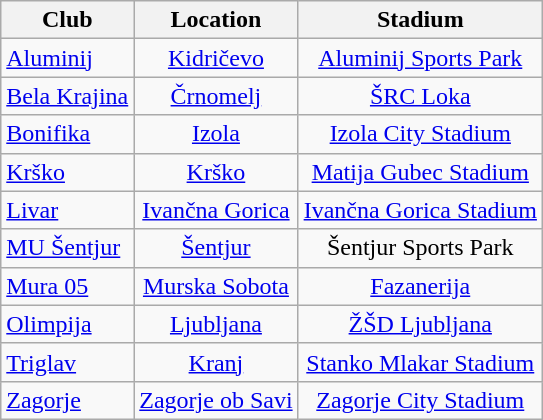<table class="wikitable" style="text-align:center;">
<tr>
<th>Club</th>
<th>Location</th>
<th>Stadium</th>
</tr>
<tr>
<td style="text-align:left;"><a href='#'>Aluminij</a></td>
<td><a href='#'>Kidričevo</a></td>
<td><a href='#'>Aluminij Sports Park</a></td>
</tr>
<tr>
<td style="text-align:left;"><a href='#'>Bela Krajina</a></td>
<td><a href='#'>Črnomelj</a></td>
<td><a href='#'>ŠRC Loka</a></td>
</tr>
<tr>
<td style="text-align:left;"><a href='#'>Bonifika</a></td>
<td><a href='#'>Izola</a></td>
<td><a href='#'>Izola City Stadium</a></td>
</tr>
<tr>
<td style="text-align:left;"><a href='#'>Krško</a></td>
<td><a href='#'>Krško</a></td>
<td><a href='#'>Matija Gubec Stadium</a></td>
</tr>
<tr>
<td style="text-align:left;"><a href='#'>Livar</a></td>
<td><a href='#'>Ivančna Gorica</a></td>
<td><a href='#'>Ivančna Gorica Stadium</a></td>
</tr>
<tr>
<td style="text-align:left;"><a href='#'>MU Šentjur</a></td>
<td><a href='#'>Šentjur</a></td>
<td>Šentjur Sports Park</td>
</tr>
<tr>
<td style="text-align:left;"><a href='#'>Mura 05</a></td>
<td><a href='#'>Murska Sobota</a></td>
<td><a href='#'>Fazanerija</a></td>
</tr>
<tr>
<td style="text-align:left;"><a href='#'>Olimpija</a></td>
<td><a href='#'>Ljubljana</a></td>
<td><a href='#'>ŽŠD Ljubljana</a></td>
</tr>
<tr>
<td style="text-align:left;"><a href='#'>Triglav</a></td>
<td><a href='#'>Kranj</a></td>
<td><a href='#'>Stanko Mlakar Stadium</a></td>
</tr>
<tr>
<td style="text-align:left;"><a href='#'>Zagorje</a></td>
<td><a href='#'>Zagorje ob Savi</a></td>
<td><a href='#'>Zagorje City Stadium</a></td>
</tr>
</table>
